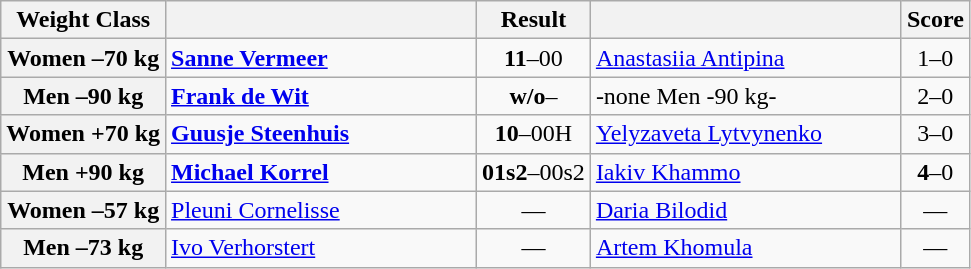<table class="wikitable">
<tr>
<th>Weight Class</th>
<th style="width: 200px;"></th>
<th>Result</th>
<th style="width: 200px;"></th>
<th>Score</th>
</tr>
<tr>
<th>Women –70 kg</th>
<td><strong><a href='#'>Sanne Vermeer</a></strong></td>
<td align=center><strong>11</strong>–00</td>
<td><a href='#'>Anastasiia Antipina</a></td>
<td align=center>1–0</td>
</tr>
<tr>
<th>Men –90 kg</th>
<td><strong><a href='#'>Frank de Wit</a></strong></td>
<td align=center><strong>w/o</strong>–</td>
<td>-none Men -90 kg-</td>
<td align=center>2–0</td>
</tr>
<tr>
<th>Women +70 kg</th>
<td><strong><a href='#'>Guusje Steenhuis</a></strong></td>
<td align=center><strong>10</strong>–00H</td>
<td><a href='#'>Yelyzaveta Lytvynenko</a></td>
<td align=center>3–0</td>
</tr>
<tr>
<th>Men +90 kg</th>
<td><strong><a href='#'>Michael Korrel</a></strong></td>
<td align=center><strong>01s2</strong>–00s2</td>
<td><a href='#'>Iakiv Khammo</a></td>
<td align=center><strong>4</strong>–0</td>
</tr>
<tr>
<th>Women –57 kg</th>
<td><a href='#'>Pleuni Cornelisse</a></td>
<td align=center>—</td>
<td><a href='#'>Daria Bilodid</a></td>
<td align=center>—</td>
</tr>
<tr>
<th>Men –73 kg</th>
<td><a href='#'>Ivo Verhorstert</a></td>
<td align=center>—</td>
<td><a href='#'>Artem Khomula</a></td>
<td align=center>—</td>
</tr>
</table>
